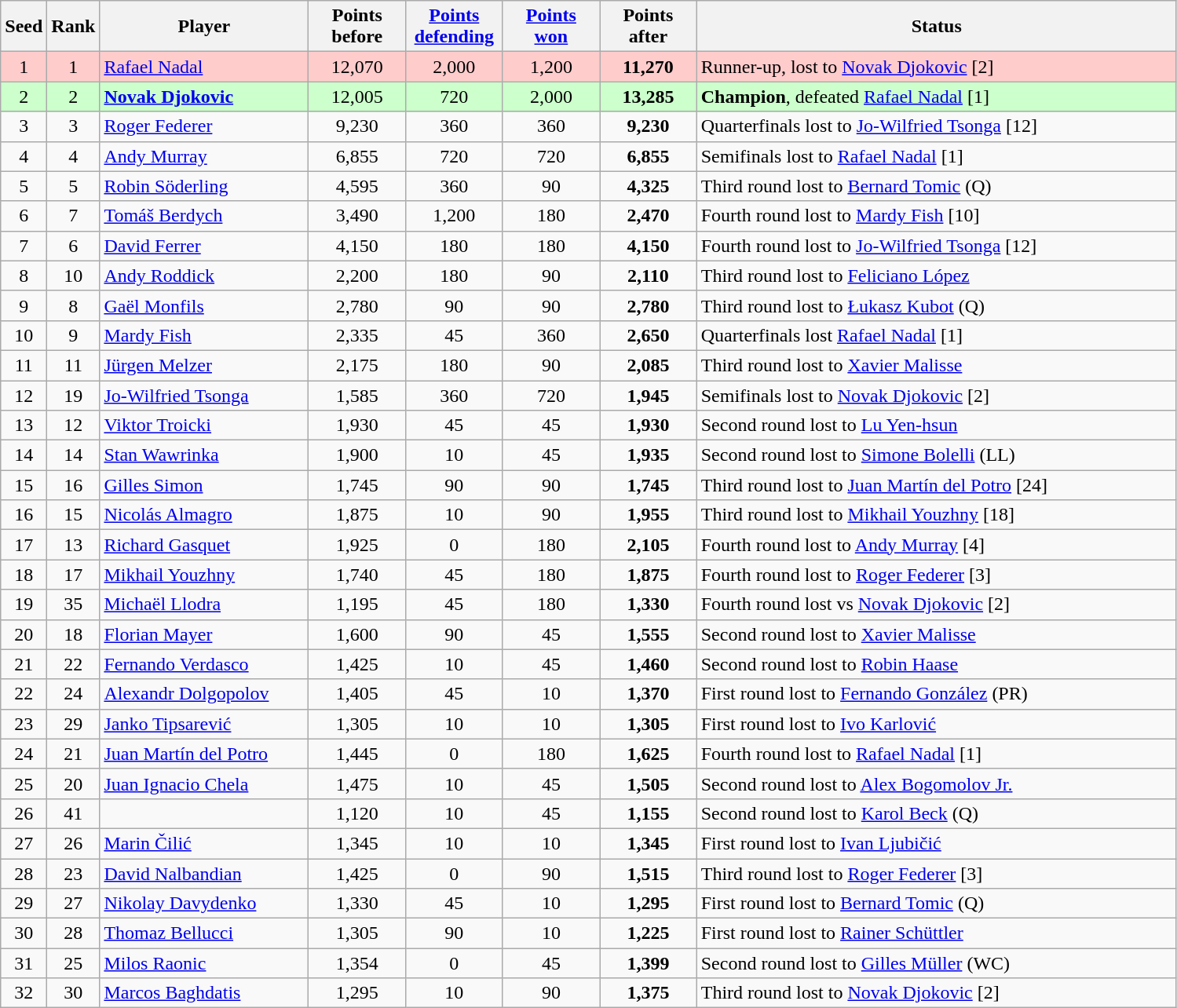<table class="wikitable sortable" style="text-align:center;">
<tr>
<th style="width:30px;">Seed</th>
<th style="width:30px;">Rank</th>
<th style="width:170px;">Player</th>
<th style="width:75px;">Points <br>before</th>
<th style="width:75px;"><a href='#'>Points <br>defending</a></th>
<th style="width:75px;"><a href='#'>Points <br>won</a></th>
<th style="width:75px;">Points <br>after</th>
<th style="width:400px;">Status</th>
</tr>
<tr style="background:#fcc;">
<td>1</td>
<td>1</td>
<td style="text-align:left;" data-sort-value=> <a href='#'>Rafael Nadal</a></td>
<td>12,070</td>
<td>2,000</td>
<td>1,200</td>
<td><strong>11,270</strong></td>
<td style="text-align:left;" data-sort-value=>Runner-up, lost to  <a href='#'>Novak Djokovic</a> [2]</td>
</tr>
<tr style="background:#cfc;">
<td>2</td>
<td>2</td>
<td style="text-align:left;" data-sort-value=> <strong><a href='#'>Novak Djokovic</a></strong></td>
<td>12,005</td>
<td>720</td>
<td>2,000</td>
<td><strong>13,285</strong></td>
<td style="text-align:left;" data-sort-value=><strong>Champion</strong>, defeated  <a href='#'>Rafael Nadal</a> [1]</td>
</tr>
<tr>
<td>3</td>
<td>3</td>
<td style="text-align:left;" data-sort-value=> <a href='#'>Roger Federer</a></td>
<td>9,230</td>
<td>360</td>
<td>360</td>
<td><strong>9,230</strong></td>
<td style="text-align:left;" data-sort-value=>Quarterfinals lost to  <a href='#'>Jo-Wilfried Tsonga</a> [12]</td>
</tr>
<tr>
<td>4</td>
<td>4</td>
<td style="text-align:left;" data-sort-value=> <a href='#'>Andy Murray</a></td>
<td>6,855</td>
<td>720</td>
<td>720</td>
<td><strong>6,855</strong></td>
<td style="text-align:left;" data-sort-value=>Semifinals lost to  <a href='#'>Rafael Nadal</a> [1]</td>
</tr>
<tr>
<td>5</td>
<td>5</td>
<td style="text-align:left;" data-sort-value=> <a href='#'>Robin Söderling</a></td>
<td>4,595</td>
<td>360</td>
<td>90</td>
<td><strong>4,325</strong></td>
<td style="text-align:left;" data-sort-value=>Third round lost to  <a href='#'>Bernard Tomic</a> (Q)</td>
</tr>
<tr>
<td>6</td>
<td>7</td>
<td style="text-align:left;" data-sort-value=> <a href='#'>Tomáš Berdych</a></td>
<td>3,490</td>
<td>1,200</td>
<td>180</td>
<td><strong>2,470</strong></td>
<td style="text-align:left;" data-sort-value=>Fourth round lost to  <a href='#'>Mardy Fish</a> [10]</td>
</tr>
<tr>
<td>7</td>
<td>6</td>
<td style="text-align:left;" data-sort-value=> <a href='#'>David Ferrer</a></td>
<td>4,150</td>
<td>180</td>
<td>180</td>
<td><strong>4,150</strong></td>
<td style="text-align:left;" data-sort-value=>Fourth round lost to  <a href='#'>Jo-Wilfried Tsonga</a> [12]</td>
</tr>
<tr>
<td>8</td>
<td>10</td>
<td style="text-align:left;" data-sort-value=> <a href='#'>Andy Roddick</a></td>
<td>2,200</td>
<td>180</td>
<td>90</td>
<td><strong>2,110</strong></td>
<td style="text-align:left;" data-sort-value=>Third round lost to  <a href='#'>Feliciano López</a></td>
</tr>
<tr>
<td>9</td>
<td>8</td>
<td style="text-align:left;" data-sort-value=> <a href='#'>Gaël Monfils</a></td>
<td>2,780</td>
<td>90</td>
<td>90</td>
<td><strong>2,780</strong></td>
<td style="text-align:left;" data-sort-value=>Third round lost to  <a href='#'>Łukasz Kubot</a> (Q)</td>
</tr>
<tr>
<td>10</td>
<td>9</td>
<td style="text-align:left;" data-sort-value=> <a href='#'>Mardy Fish</a></td>
<td>2,335</td>
<td>45</td>
<td>360</td>
<td><strong>2,650</strong></td>
<td style="text-align:left;" data-sort-value=>Quarterfinals lost  <a href='#'>Rafael Nadal</a> [1]</td>
</tr>
<tr>
<td>11</td>
<td>11</td>
<td style="text-align:left;" data-sort-value=> <a href='#'>Jürgen Melzer</a></td>
<td>2,175</td>
<td>180</td>
<td>90</td>
<td><strong>2,085</strong></td>
<td style="text-align:left;" data-sort-value=>Third round lost to  <a href='#'>Xavier Malisse</a></td>
</tr>
<tr>
<td>12</td>
<td>19</td>
<td style="text-align:left;" data-sort-value=> <a href='#'>Jo-Wilfried Tsonga</a></td>
<td>1,585</td>
<td>360</td>
<td>720</td>
<td><strong>1,945</strong></td>
<td style="text-align:left;" data-sort-value=>Semifinals lost to  <a href='#'>Novak Djokovic</a> [2]</td>
</tr>
<tr>
<td>13</td>
<td>12</td>
<td style="text-align:left;" data-sort-value=> <a href='#'>Viktor Troicki</a></td>
<td>1,930</td>
<td>45</td>
<td>45</td>
<td><strong>1,930</strong></td>
<td style="text-align:left;" data-sort-value=>Second round lost to  <a href='#'>Lu Yen-hsun</a></td>
</tr>
<tr>
<td>14</td>
<td>14</td>
<td style="text-align:left;" data-sort-value=> <a href='#'>Stan Wawrinka</a></td>
<td>1,900</td>
<td>10</td>
<td>45</td>
<td><strong>1,935</strong></td>
<td style="text-align:left;" data-sort-value=>Second round lost to  <a href='#'>Simone Bolelli</a> (LL)</td>
</tr>
<tr>
<td>15</td>
<td>16</td>
<td style="text-align:left;" data-sort-value=> <a href='#'>Gilles Simon</a></td>
<td>1,745</td>
<td>90</td>
<td>90</td>
<td><strong>1,745</strong></td>
<td style="text-align:left;" data-sort-value=>Third round lost to  <a href='#'>Juan Martín del Potro</a> [24]</td>
</tr>
<tr>
<td>16</td>
<td>15</td>
<td style="text-align:left;" data-sort-value=> <a href='#'>Nicolás Almagro</a></td>
<td>1,875</td>
<td>10</td>
<td>90</td>
<td><strong>1,955</strong></td>
<td style="text-align:left;" data-sort-value=>Third round lost to  <a href='#'>Mikhail Youzhny</a> [18]</td>
</tr>
<tr>
<td>17</td>
<td>13</td>
<td style="text-align:left;" data-sort-value=> <a href='#'>Richard Gasquet</a></td>
<td>1,925</td>
<td>0</td>
<td>180</td>
<td><strong>2,105</strong></td>
<td style="text-align:left;" data-sort-value=>Fourth round lost to  <a href='#'>Andy Murray</a> [4]</td>
</tr>
<tr>
<td>18</td>
<td>17</td>
<td style="text-align:left;" data-sort-value=> <a href='#'>Mikhail Youzhny</a></td>
<td>1,740</td>
<td>45</td>
<td>180</td>
<td><strong>1,875</strong></td>
<td style="text-align:left;" data-sort-value=>Fourth round lost to  <a href='#'>Roger Federer</a> [3]</td>
</tr>
<tr>
<td>19</td>
<td>35</td>
<td style="text-align:left;" data-sort-value=> <a href='#'>Michaël Llodra</a></td>
<td>1,195</td>
<td>45</td>
<td>180</td>
<td><strong>1,330</strong></td>
<td style="text-align:left;" data-sort-value=>Fourth round lost vs  <a href='#'>Novak Djokovic</a> [2]</td>
</tr>
<tr>
<td>20</td>
<td>18</td>
<td style="text-align:left;" data-sort-value=> <a href='#'>Florian Mayer</a></td>
<td>1,600</td>
<td>90</td>
<td>45</td>
<td><strong>1,555</strong></td>
<td style="text-align:left;" data-sort-value=>Second round lost to  <a href='#'>Xavier Malisse</a></td>
</tr>
<tr>
<td>21</td>
<td>22</td>
<td style="text-align:left;" data-sort-value=> <a href='#'>Fernando Verdasco</a></td>
<td>1,425</td>
<td>10</td>
<td>45</td>
<td><strong>1,460</strong></td>
<td style="text-align:left;" data-sort-value=>Second round lost to  <a href='#'>Robin Haase</a></td>
</tr>
<tr>
<td>22</td>
<td>24</td>
<td style="text-align:left;" data-sort-value=> <a href='#'>Alexandr Dolgopolov</a></td>
<td>1,405</td>
<td>45</td>
<td>10</td>
<td><strong>1,370</strong></td>
<td style="text-align:left;" data-sort-value=>First round lost to  <a href='#'>Fernando González</a> (PR)</td>
</tr>
<tr>
<td>23</td>
<td>29</td>
<td style="text-align:left;" data-sort-value=> <a href='#'>Janko Tipsarević</a></td>
<td>1,305</td>
<td>10</td>
<td>10</td>
<td><strong>1,305</strong></td>
<td style="text-align:left;" data-sort-value=>First round lost to  <a href='#'>Ivo Karlović</a></td>
</tr>
<tr>
<td>24</td>
<td>21</td>
<td style="text-align:left;" data-sort-value=> <a href='#'>Juan Martín del Potro</a></td>
<td>1,445</td>
<td>0</td>
<td>180</td>
<td><strong>1,625</strong></td>
<td style="text-align:left;" data-sort-value=>Fourth round lost to  <a href='#'>Rafael Nadal</a> [1]</td>
</tr>
<tr>
<td>25</td>
<td>20</td>
<td style="text-align:left;" data-sort-value=> <a href='#'>Juan Ignacio Chela</a></td>
<td>1,475</td>
<td>10</td>
<td>45</td>
<td><strong>1,505</strong></td>
<td style="text-align:left;" data-sort-value=>Second round lost to  <a href='#'>Alex Bogomolov Jr.</a></td>
</tr>
<tr>
<td>26</td>
<td>41</td>
<td style="text-align:left;" data-sort-value=></td>
<td>1,120</td>
<td>10</td>
<td>45</td>
<td><strong>1,155</strong></td>
<td style="text-align:left;" data-sort-value=>Second round lost to  <a href='#'>Karol Beck</a> (Q)</td>
</tr>
<tr>
<td>27</td>
<td>26</td>
<td style="text-align:left;" data-sort-value=> <a href='#'>Marin Čilić</a></td>
<td>1,345</td>
<td>10</td>
<td>10</td>
<td><strong>1,345</strong></td>
<td style="text-align:left;" data-sort-value=>First round lost to  <a href='#'>Ivan Ljubičić</a></td>
</tr>
<tr>
<td>28</td>
<td>23</td>
<td style="text-align:left;" data-sort-value=> <a href='#'>David Nalbandian</a></td>
<td>1,425</td>
<td>0</td>
<td>90</td>
<td><strong>1,515</strong></td>
<td style="text-align:left;" data-sort-value=>Third round lost to  <a href='#'>Roger Federer</a> [3]</td>
</tr>
<tr>
<td>29</td>
<td>27</td>
<td style="text-align:left;" data-sort-value=> <a href='#'>Nikolay Davydenko</a></td>
<td>1,330</td>
<td>45</td>
<td>10</td>
<td><strong>1,295</strong></td>
<td style="text-align:left;" data-sort-value=>First round lost to  <a href='#'>Bernard Tomic</a> (Q)</td>
</tr>
<tr>
<td>30</td>
<td>28</td>
<td style="text-align:left;" data-sort-value=> <a href='#'>Thomaz Bellucci</a></td>
<td>1,305</td>
<td>90</td>
<td>10</td>
<td><strong>1,225</strong></td>
<td style="text-align:left;" data-sort-value=>First round lost to  <a href='#'>Rainer Schüttler</a></td>
</tr>
<tr>
<td>31</td>
<td>25</td>
<td style="text-align:left;" data-sort-value=> <a href='#'>Milos Raonic</a></td>
<td>1,354</td>
<td>0</td>
<td>45</td>
<td><strong>1,399</strong></td>
<td style="text-align:left;" data-sort-value=>Second round lost to  <a href='#'>Gilles Müller</a> (WC)</td>
</tr>
<tr>
<td>32</td>
<td>30</td>
<td style="text-align:left;" data-sort-value=> <a href='#'>Marcos Baghdatis</a></td>
<td>1,295</td>
<td>10</td>
<td>90</td>
<td><strong>1,375</strong></td>
<td style="text-align:left;" data-sort-value=>Third round lost to  <a href='#'>Novak Djokovic</a> [2]</td>
</tr>
</table>
